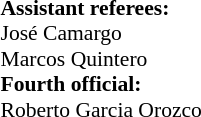<table width=50% style="font-size: 90%">
<tr>
<td><br><strong>Assistant referees:</strong>
<br> José Camargo
<br> Marcos Quintero
<br><strong>Fourth official:</strong>
<br> Roberto Garcia Orozco</td>
</tr>
</table>
